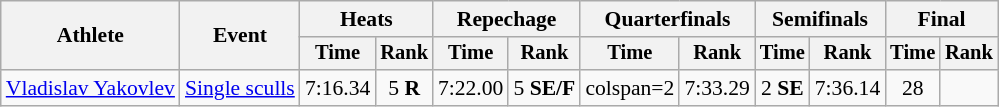<table class="wikitable" style="font-size:90%">
<tr>
<th rowspan="2">Athlete</th>
<th rowspan="2">Event</th>
<th colspan="2">Heats</th>
<th colspan="2">Repechage</th>
<th colspan=2>Quarterfinals</th>
<th colspan="2">Semifinals</th>
<th colspan="2">Final</th>
</tr>
<tr style="font-size:95%">
<th>Time</th>
<th>Rank</th>
<th>Time</th>
<th>Rank</th>
<th>Time</th>
<th>Rank</th>
<th>Time</th>
<th>Rank</th>
<th>Time</th>
<th>Rank</th>
</tr>
<tr align=center>
<td align=left><a href='#'>Vladislav Yakovlev</a></td>
<td align=left><a href='#'>Single sculls</a></td>
<td>7:16.34</td>
<td>5 <strong>R</strong></td>
<td>7:22.00</td>
<td>5 <strong>SE/F</strong></td>
<td>colspan=2 </td>
<td>7:33.29</td>
<td>2 <strong>SE</strong></td>
<td>7:36.14</td>
<td>28</td>
</tr>
</table>
